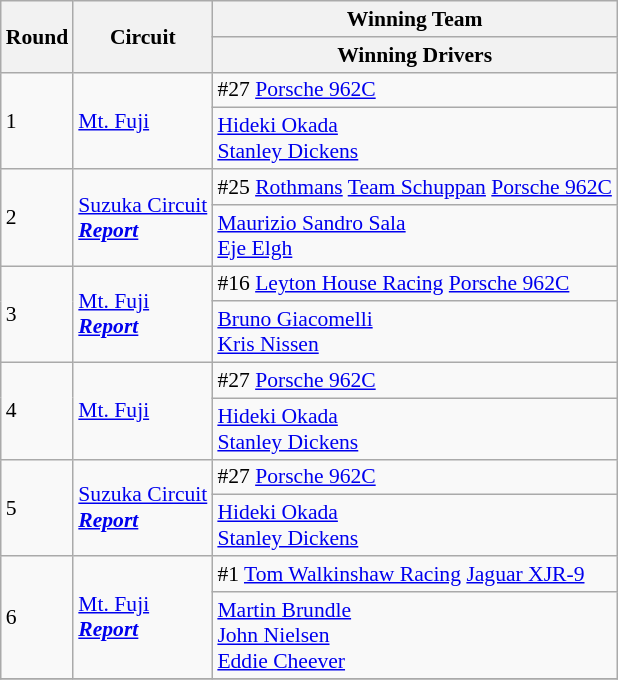<table class="wikitable" style="font-size: 90%;">
<tr>
<th rowspan=2>Round</th>
<th rowspan=2>Circuit</th>
<th>Winning Team</th>
</tr>
<tr>
<th>Winning Drivers</th>
</tr>
<tr>
<td rowspan=2>1</td>
<td rowspan=2><a href='#'>Mt. Fuji</a></td>
<td>#27   <a href='#'>Porsche 962C</a></td>
</tr>
<tr>
<td> <a href='#'>Hideki Okada</a><br> <a href='#'>Stanley Dickens</a></td>
</tr>
<tr>
<td rowspan=2>2</td>
<td rowspan=2><a href='#'>Suzuka Circuit</a><br><strong><em><a href='#'>Report</a></em></strong></td>
<td>#25 <a href='#'>Rothmans</a> <a href='#'>Team Schuppan</a> <a href='#'>Porsche 962C</a></td>
</tr>
<tr>
<td> <a href='#'>Maurizio Sandro Sala</a><br> <a href='#'>Eje Elgh</a></td>
</tr>
<tr>
<td rowspan=2>3</td>
<td rowspan=2><a href='#'>Mt. Fuji</a><br><strong><em><a href='#'>Report</a></em></strong></td>
<td>#16 <a href='#'>Leyton House Racing</a> <a href='#'>Porsche 962C</a></td>
</tr>
<tr>
<td> <a href='#'>Bruno Giacomelli</a><br> <a href='#'>Kris Nissen</a></td>
</tr>
<tr>
<td rowspan=2>4</td>
<td rowspan=2><a href='#'>Mt. Fuji</a></td>
<td>#27   <a href='#'>Porsche 962C</a></td>
</tr>
<tr>
<td> <a href='#'>Hideki Okada</a><br> <a href='#'>Stanley Dickens</a></td>
</tr>
<tr>
<td rowspan=2>5</td>
<td rowspan=2><a href='#'>Suzuka Circuit</a><br><strong><em><a href='#'>Report</a></em></strong></td>
<td>#27   <a href='#'>Porsche 962C</a></td>
</tr>
<tr>
<td> <a href='#'>Hideki Okada</a><br> <a href='#'>Stanley Dickens</a></td>
</tr>
<tr>
<td rowspan=2>6</td>
<td rowspan=2><a href='#'>Mt. Fuji</a><br><strong><em><a href='#'>Report</a></em></strong></td>
<td>#1 <a href='#'>Tom Walkinshaw Racing</a> <a href='#'>Jaguar XJR-9</a></td>
</tr>
<tr>
<td> <a href='#'>Martin Brundle</a><br> <a href='#'>John Nielsen</a><br> <a href='#'>Eddie Cheever</a></td>
</tr>
<tr>
</tr>
</table>
